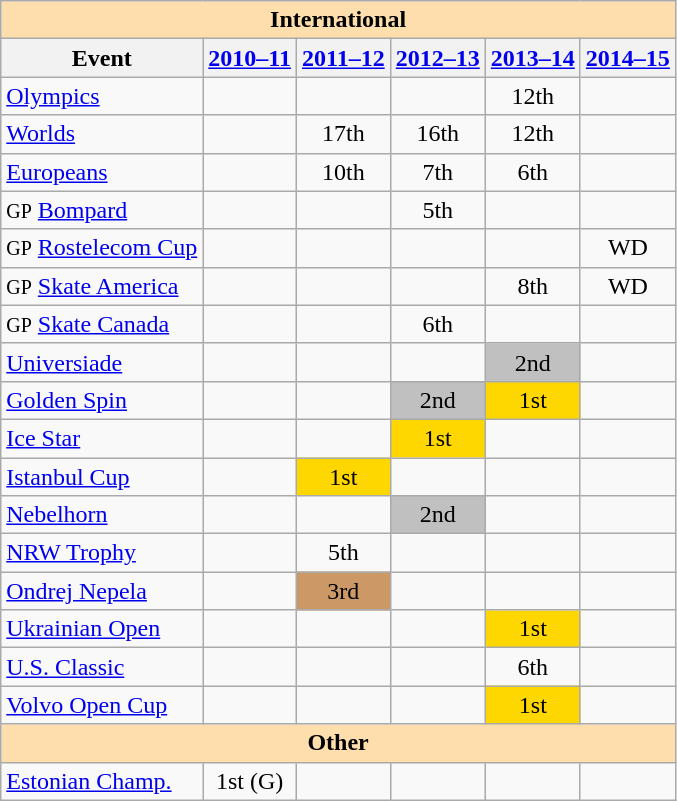<table class="wikitable" style="text-align:center">
<tr>
<th style="background-color: #ffdead; " colspan=6 align=center><strong>International</strong></th>
</tr>
<tr>
<th>Event</th>
<th><a href='#'>2010–11</a></th>
<th><a href='#'>2011–12</a></th>
<th><a href='#'>2012–13</a></th>
<th><a href='#'>2013–14</a></th>
<th><a href='#'>2014–15</a></th>
</tr>
<tr>
<td align=left><a href='#'>Olympics</a></td>
<td></td>
<td></td>
<td></td>
<td>12th</td>
<td></td>
</tr>
<tr>
<td align=left><a href='#'>Worlds</a></td>
<td></td>
<td>17th</td>
<td>16th</td>
<td>12th</td>
<td></td>
</tr>
<tr>
<td align=left><a href='#'>Europeans</a></td>
<td></td>
<td>10th</td>
<td>7th</td>
<td>6th</td>
<td></td>
</tr>
<tr>
<td align=left><small>GP</small> <a href='#'>Bompard</a></td>
<td></td>
<td></td>
<td>5th</td>
<td></td>
<td></td>
</tr>
<tr>
<td align=left><small>GP</small> <a href='#'>Rostelecom Cup</a></td>
<td></td>
<td></td>
<td></td>
<td></td>
<td>WD</td>
</tr>
<tr>
<td align=left><small>GP</small> <a href='#'>Skate America</a></td>
<td></td>
<td></td>
<td></td>
<td>8th</td>
<td>WD</td>
</tr>
<tr>
<td align=left><small>GP</small> <a href='#'>Skate Canada</a></td>
<td></td>
<td></td>
<td>6th</td>
<td></td>
<td></td>
</tr>
<tr>
<td align=left><a href='#'>Universiade</a></td>
<td></td>
<td></td>
<td></td>
<td bgcolor=silver>2nd</td>
<td></td>
</tr>
<tr>
<td align=left><a href='#'>Golden Spin</a></td>
<td></td>
<td></td>
<td bgcolor=silver>2nd</td>
<td bgcolor=gold>1st</td>
<td></td>
</tr>
<tr>
<td align=left><a href='#'>Ice Star</a></td>
<td></td>
<td></td>
<td bgcolor=gold>1st</td>
<td></td>
<td></td>
</tr>
<tr>
<td align=left><a href='#'>Istanbul Cup</a></td>
<td></td>
<td bgcolor=gold>1st</td>
<td></td>
<td></td>
<td></td>
</tr>
<tr>
<td align=left><a href='#'>Nebelhorn</a></td>
<td></td>
<td></td>
<td bgcolor=silver>2nd</td>
<td></td>
<td></td>
</tr>
<tr>
<td align=left><a href='#'>NRW Trophy</a></td>
<td></td>
<td>5th</td>
<td></td>
<td></td>
<td></td>
</tr>
<tr>
<td align=left><a href='#'>Ondrej Nepela</a></td>
<td></td>
<td bgcolor=cc9966>3rd</td>
<td></td>
<td></td>
<td></td>
</tr>
<tr>
<td align=left><a href='#'>Ukrainian Open</a></td>
<td></td>
<td></td>
<td></td>
<td bgcolor=gold>1st</td>
<td></td>
</tr>
<tr>
<td align=left><a href='#'>U.S. Classic</a></td>
<td></td>
<td></td>
<td></td>
<td>6th</td>
<td></td>
</tr>
<tr>
<td align=left><a href='#'>Volvo Open Cup</a></td>
<td></td>
<td></td>
<td></td>
<td bgcolor=gold>1st</td>
<td></td>
</tr>
<tr>
<th style="background-color: #ffdead; " colspan=6 align=center><strong>Other</strong></th>
</tr>
<tr>
<td align=left><a href='#'>Estonian Champ.</a></td>
<td>1st (G)</td>
<td></td>
<td></td>
<td></td>
<td></td>
</tr>
</table>
